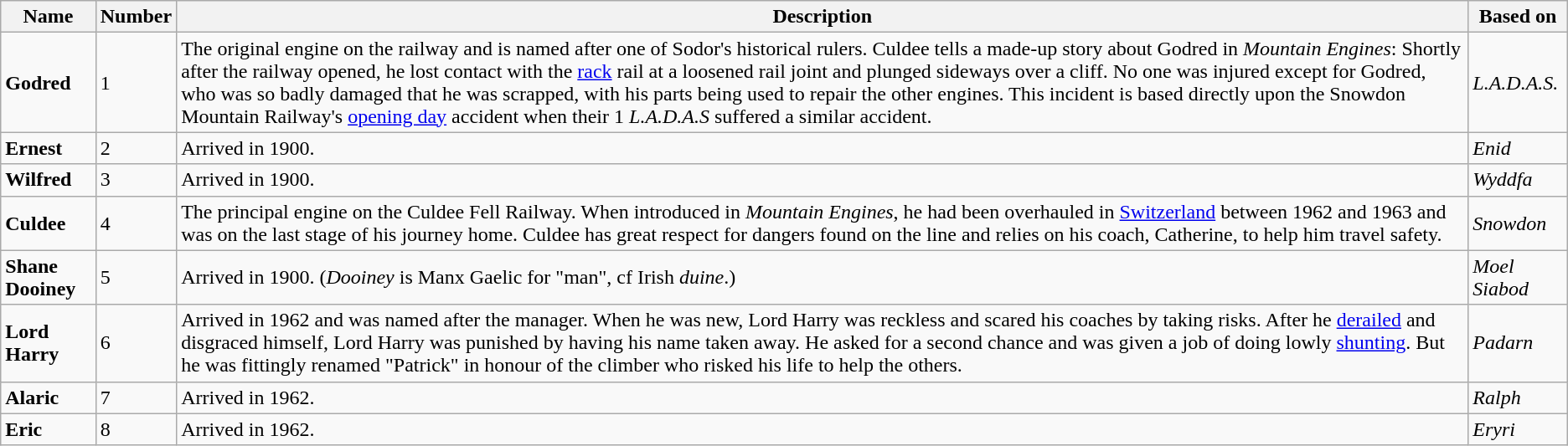<table class="wikitable">
<tr>
<th>Name</th>
<th>Number</th>
<th>Description</th>
<th>Based on</th>
</tr>
<tr>
<td><strong>Godred</strong></td>
<td>1</td>
<td>The original engine on the railway and is named after one of Sodor's historical rulers. Culdee tells a made-up story about Godred in <em>Mountain Engines</em>: Shortly after the railway opened, he lost contact with the <a href='#'>rack</a> rail at a loosened rail joint and plunged sideways over a cliff. No one was injured except for Godred, who was so badly damaged that he was scrapped, with his parts being used to repair the other engines. This incident is based directly upon the Snowdon Mountain Railway's <a href='#'>opening day</a> accident when their  1 <em>L.A.D.A.S</em> suffered a similar accident.</td>
<td><em>L.A.D.A.S.</em></td>
</tr>
<tr>
<td><strong>Ernest</strong></td>
<td>2</td>
<td>Arrived in 1900.</td>
<td><em>Enid</em></td>
</tr>
<tr>
<td><strong>Wilfred</strong></td>
<td>3</td>
<td>Arrived in 1900.</td>
<td><em>Wyddfa</em></td>
</tr>
<tr>
<td><strong>Culdee</strong></td>
<td>4</td>
<td>The principal engine on the Culdee Fell Railway. When introduced in <em>Mountain Engines</em>, he had been overhauled in <a href='#'>Switzerland</a> between 1962 and 1963 and was on the last stage of his journey home. Culdee has great respect for dangers found on the line and relies on his coach, Catherine, to help him travel safety.</td>
<td><em>Snowdon</em></td>
</tr>
<tr>
<td><strong>Shane Dooiney</strong></td>
<td>5</td>
<td>Arrived in 1900. (<em>Dooiney</em> is Manx Gaelic for "man", cf Irish <em>duine</em>.)</td>
<td><em>Moel</em> <em>Siabod</em></td>
</tr>
<tr>
<td><strong>Lord Harry</strong></td>
<td>6</td>
<td>Arrived in 1962 and was named after the manager. When he was new, Lord Harry was reckless and scared his coaches by taking risks. After he <a href='#'>derailed</a> and disgraced himself, Lord Harry was punished by having his name taken away. He asked for a second chance and was given a job of doing lowly <a href='#'>shunting</a>. But he was fittingly renamed "Patrick" in honour of the climber who risked his life to help the others.</td>
<td><em>Padarn</em></td>
</tr>
<tr>
<td><strong>Alaric</strong></td>
<td>7</td>
<td>Arrived in 1962.</td>
<td><em>Ralph</em></td>
</tr>
<tr>
<td><strong>Eric</strong></td>
<td>8</td>
<td>Arrived in 1962.</td>
<td><em>Eryri</em></td>
</tr>
</table>
